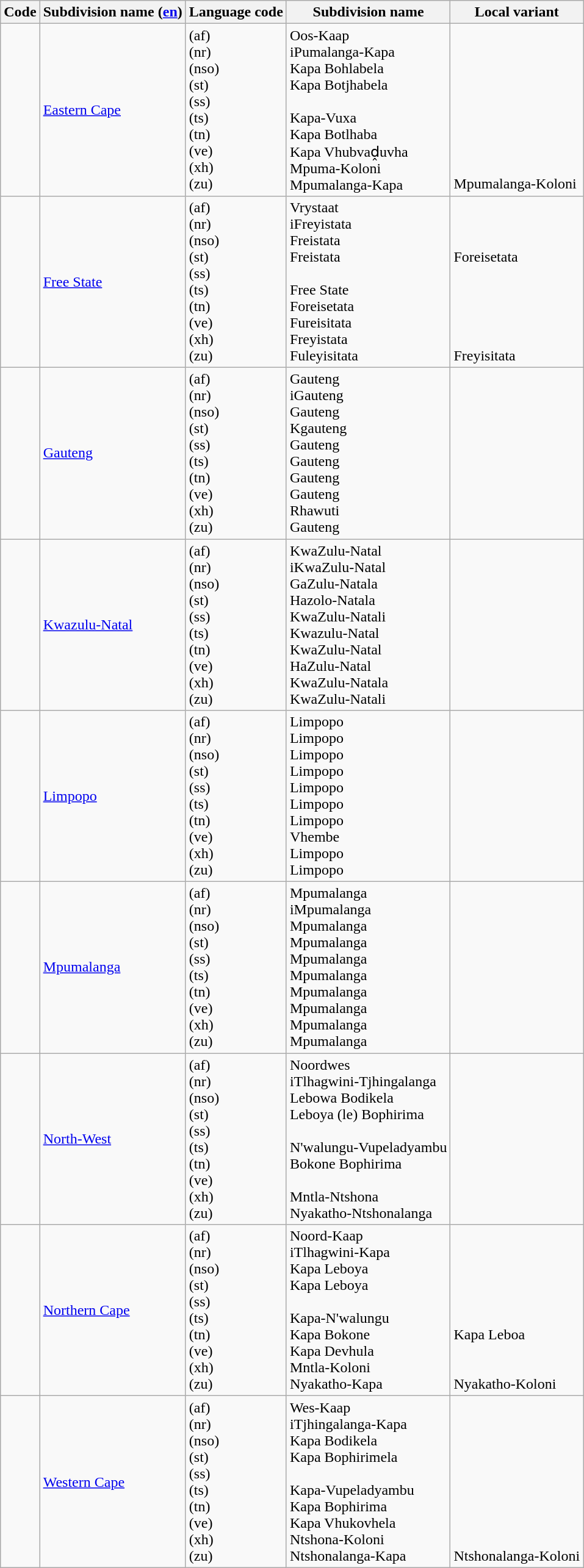<table class="wikitable sortable">
<tr>
<th>Code</th>
<th>Subdivision name (<a href='#'>en</a>)</th>
<th>Language code</th>
<th>Subdivision name</th>
<th>Local variant</th>
</tr>
<tr>
<td></td>
<td><a href='#'>Eastern Cape</a></td>
<td>(af)<br>(nr)<br>(nso)<br>(st)<br>(ss)<br>(ts)<br>(tn)<br>(ve)<br>(xh)<br>(zu)</td>
<td>Oos-Kaap<br>iPumalanga-Kapa<br>Kapa Bohlabela<br>Kapa Botjhabela<br><br>Kapa-Vuxa<br>Kapa Botlhaba<br>Kapa Vhubvaḓuvha<br>Mpuma-Koloni<br>Mpumalanga-Kapa</td>
<td><br><br><br><br><br><br><br><br><br>Mpumalanga-Koloni</td>
</tr>
<tr>
<td></td>
<td><a href='#'>Free State</a></td>
<td>(af)<br>(nr)<br>(nso)<br>(st)<br>(ss)<br>(ts)<br>(tn)<br>(ve)<br>(xh)<br>(zu)</td>
<td>Vrystaat<br>iFreyistata<br>Freistata<br>Freistata<br><br>Free State<br>Foreisetata<br>Fureisitata<br>Freyistata<br>Fuleyisitata</td>
<td><br><br><br>Foreisetata<br><br><br><br><br><br>Freyisitata</td>
</tr>
<tr>
<td></td>
<td><a href='#'>Gauteng</a></td>
<td>(af)<br>(nr)<br>(nso)<br>(st)<br>(ss)<br>(ts)<br>(tn)<br>(ve)<br>(xh)<br>(zu)</td>
<td>Gauteng<br>iGauteng<br>Gauteng<br>Kgauteng<br>Gauteng<br>Gauteng<br>Gauteng<br>Gauteng<br>Rhawuti<br>Gauteng</td>
<td></td>
</tr>
<tr>
<td></td>
<td><a href='#'>Kwazulu-Natal</a></td>
<td>(af)<br>(nr)<br>(nso)<br>(st)<br>(ss)<br>(ts)<br>(tn)<br>(ve)<br>(xh)<br>(zu)</td>
<td>KwaZulu-Natal<br>iKwaZulu-Natal<br>GaZulu-Natala<br>Hazolo-Natala<br>KwaZulu-Natali<br>Kwazulu-Natal<br>KwaZulu-Natal<br>HaZulu-Natal<br>KwaZulu-Natala<br>KwaZulu-Natali</td>
<td></td>
</tr>
<tr>
<td></td>
<td><a href='#'>Limpopo</a></td>
<td>(af)<br>(nr)<br>(nso)<br>(st)<br>(ss)<br>(ts)<br>(tn)<br>(ve)<br>(xh)<br>(zu)</td>
<td>Limpopo<br>Limpopo<br>Limpopo<br>Limpopo<br>Limpopo<br>Limpopo<br>Limpopo<br>Vhembe<br>Limpopo<br>Limpopo</td>
<td></td>
</tr>
<tr>
<td></td>
<td><a href='#'>Mpumalanga</a></td>
<td>(af)<br>(nr)<br>(nso)<br>(st)<br>(ss)<br>(ts)<br>(tn)<br>(ve)<br>(xh)<br>(zu)</td>
<td>Mpumalanga<br>iMpumalanga<br>Mpumalanga<br>Mpumalanga<br>Mpumalanga<br>Mpumalanga<br>Mpumalanga<br>Mpumalanga<br>Mpumalanga<br>Mpumalanga</td>
<td></td>
</tr>
<tr>
<td></td>
<td><a href='#'>North-West</a></td>
<td>(af)<br>(nr)<br>(nso)<br>(st)<br>(ss)<br>(ts)<br>(tn)<br>(ve)<br>(xh)<br>(zu)</td>
<td>Noordwes<br>iTlhagwini-Tjhingalanga<br>Lebowa Bodikela<br>Leboya (le) Bophirima<br><br>N'walungu-Vupeladyambu<br>Bokone Bophirima<br><br>Mntla-Ntshona<br>Nyakatho-Ntshonalanga</td>
<td></td>
</tr>
<tr>
<td></td>
<td><a href='#'>Northern Cape</a></td>
<td>(af)<br>(nr)<br>(nso)<br>(st)<br>(ss)<br>(ts)<br>(tn)<br>(ve)<br>(xh)<br>(zu)</td>
<td>Noord-Kaap<br>iTlhagwini-Kapa<br>Kapa Leboya<br>Kapa Leboya<br><br>Kapa-N'walungu<br>Kapa Bokone<br>Kapa Devhula<br>Mntla-Koloni<br>Nyakatho-Kapa</td>
<td><br><br><br><br><br><br>Kapa Leboa<br><br><br>Nyakatho-Koloni</td>
</tr>
<tr>
<td></td>
<td><a href='#'>Western Cape</a></td>
<td>(af)<br>(nr)<br>(nso)<br>(st)<br>(ss)<br>(ts)<br>(tn)<br>(ve)<br>(xh)<br>(zu)</td>
<td>Wes-Kaap<br>iTjhingalanga-Kapa<br>Kapa Bodikela<br>Kapa Bophirimela<br><br>Kapa-Vupeladyambu<br>Kapa Bophirima<br>Kapa Vhukovhela<br>Ntshona-Koloni<br>Ntshonalanga-Kapa</td>
<td><br><br><br><br><br><br><br><br><br>Ntshonalanga-Koloni</td>
</tr>
</table>
